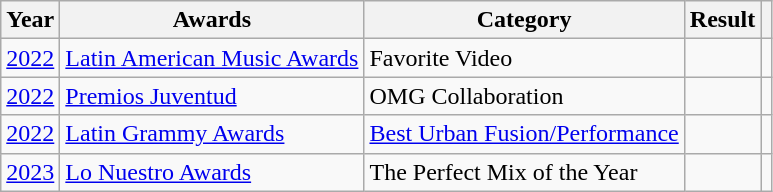<table class="wikitable">
<tr>
<th scope="col">Year</th>
<th scope="col">Awards</th>
<th scope="col">Category</th>
<th scope="col">Result</th>
<th></th>
</tr>
<tr>
<td><a href='#'>2022</a></td>
<td><a href='#'>Latin American Music Awards</a></td>
<td>Favorite Video</td>
<td></td>
<td align="center"></td>
</tr>
<tr>
<td><a href='#'>2022</a></td>
<td><a href='#'>Premios Juventud</a></td>
<td>OMG Collaboration</td>
<td></td>
<td align="center"></td>
</tr>
<tr>
<td><a href='#'>2022</a></td>
<td><a href='#'>Latin Grammy Awards</a></td>
<td><a href='#'>Best Urban Fusion/Performance</a></td>
<td></td>
<td align="center"></td>
</tr>
<tr>
<td><a href='#'>2023</a></td>
<td><a href='#'>Lo Nuestro Awards</a></td>
<td>The Perfect Mix of the Year</td>
<td></td>
<td align="center"></td>
</tr>
</table>
